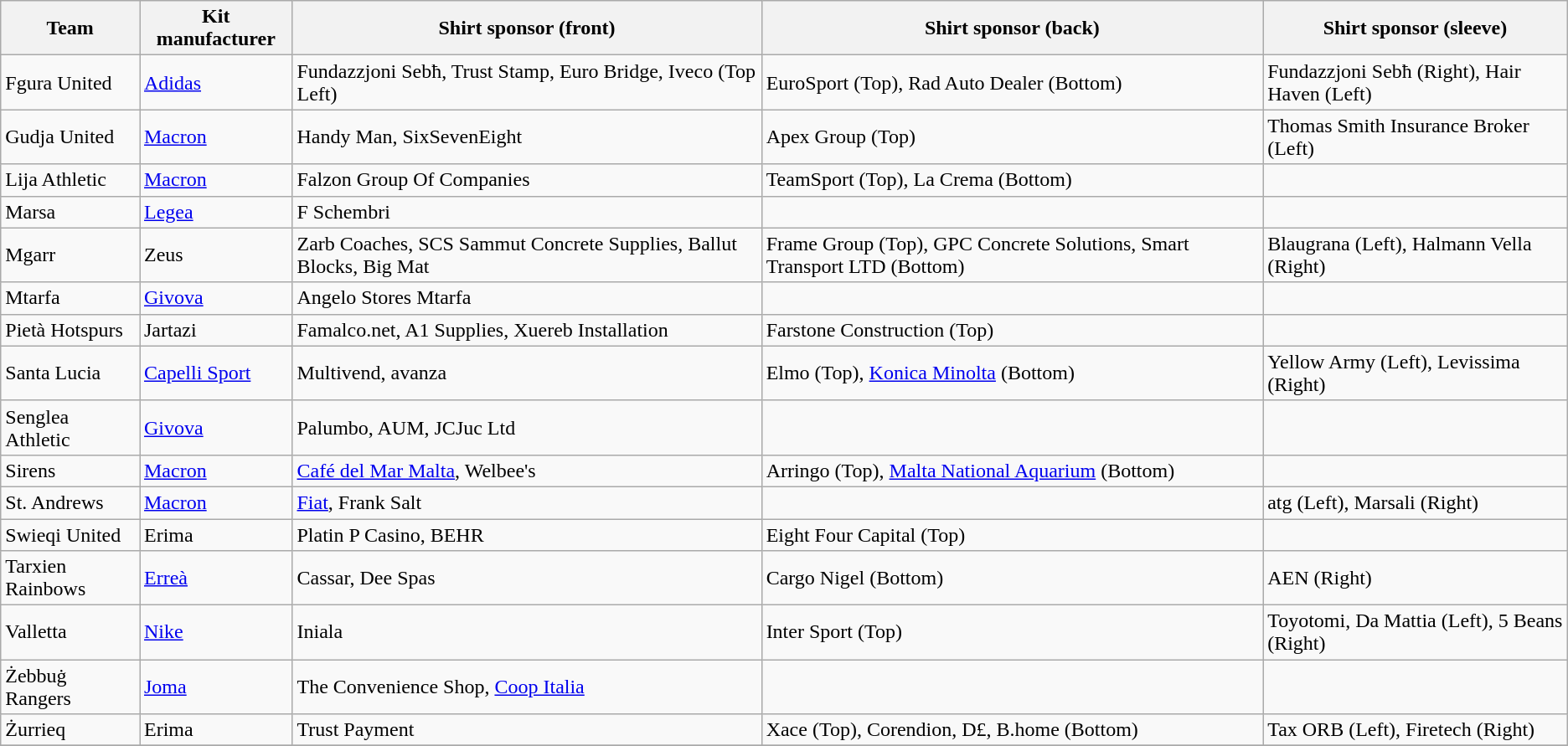<table class="wikitable sortable">
<tr>
<th>Team</th>
<th>Kit manufacturer</th>
<th>Shirt sponsor (front)</th>
<th>Shirt sponsor (back)</th>
<th>Shirt sponsor (sleeve)</th>
</tr>
<tr>
<td>Fgura United</td>
<td><a href='#'>Adidas</a></td>
<td>Fundazzjoni Sebħ, Trust Stamp, Euro Bridge, Iveco (Top Left)</td>
<td>EuroSport (Top), Rad Auto Dealer (Bottom)</td>
<td>Fundazzjoni Sebħ (Right), Hair Haven (Left)</td>
</tr>
<tr>
<td>Gudja United</td>
<td><a href='#'>Macron</a></td>
<td>Handy Man, SixSevenEight</td>
<td>Apex Group (Top)</td>
<td>Thomas Smith Insurance Broker (Left)</td>
</tr>
<tr>
<td>Lija Athletic</td>
<td><a href='#'>Macron</a></td>
<td>Falzon Group Of Companies</td>
<td>TeamSport (Top), La Crema (Bottom)</td>
<td></td>
</tr>
<tr>
<td>Marsa</td>
<td><a href='#'>Legea</a></td>
<td>F Schembri</td>
<td></td>
<td></td>
</tr>
<tr>
<td>Mgarr</td>
<td>Zeus</td>
<td>Zarb Coaches, SCS Sammut Concrete Supplies, Ballut Blocks, Big Mat</td>
<td>Frame Group (Top), GPC Concrete Solutions, Smart Transport LTD (Bottom)</td>
<td>Blaugrana (Left), Halmann Vella (Right)</td>
</tr>
<tr>
<td>Mtarfa</td>
<td><a href='#'>Givova</a></td>
<td>Angelo Stores Mtarfa</td>
<td></td>
<td></td>
</tr>
<tr>
<td>Pietà Hotspurs</td>
<td>Jartazi</td>
<td>Famalco.net, A1 Supplies, Xuereb Installation</td>
<td>Farstone Construction (Top)</td>
<td></td>
</tr>
<tr>
<td>Santa Lucia</td>
<td><a href='#'>Capelli Sport</a></td>
<td>Multivend, avanza</td>
<td>Elmo (Top), <a href='#'>Konica Minolta</a> (Bottom)</td>
<td>Yellow Army (Left), Levissima (Right)</td>
</tr>
<tr>
<td>Senglea Athletic</td>
<td><a href='#'>Givova</a></td>
<td>Palumbo, AUM, JCJuc Ltd</td>
<td></td>
<td></td>
</tr>
<tr>
<td>Sirens</td>
<td><a href='#'>Macron</a></td>
<td><a href='#'>Café del Mar Malta</a>, Welbee's</td>
<td>Arringo (Top), <a href='#'>Malta National Aquarium</a> (Bottom)</td>
<td></td>
</tr>
<tr>
<td>St. Andrews</td>
<td><a href='#'>Macron</a></td>
<td><a href='#'>Fiat</a>, Frank Salt</td>
<td></td>
<td>atg (Left), Marsali (Right)</td>
</tr>
<tr>
<td>Swieqi United</td>
<td>Erima</td>
<td>Platin P Casino, BEHR</td>
<td>Eight Four Capital (Top)</td>
<td></td>
</tr>
<tr>
<td>Tarxien Rainbows</td>
<td><a href='#'>Erreà</a></td>
<td>Cassar, Dee Spas</td>
<td>Cargo Nigel (Bottom)</td>
<td>AEN (Right)</td>
</tr>
<tr>
<td>Valletta</td>
<td><a href='#'>Nike</a></td>
<td>Iniala</td>
<td>Inter Sport (Top)</td>
<td>Toyotomi, Da Mattia (Left), 5 Beans (Right)</td>
</tr>
<tr>
<td>Żebbuġ Rangers</td>
<td><a href='#'>Joma</a></td>
<td>The Convenience Shop, <a href='#'>Coop Italia</a></td>
<td></td>
<td></td>
</tr>
<tr>
<td>Żurrieq</td>
<td>Erima</td>
<td>Trust Payment</td>
<td>Xace (Top), Corendion, D£, B.home (Bottom)</td>
<td>Tax ORB (Left), Firetech (Right)</td>
</tr>
<tr>
</tr>
</table>
